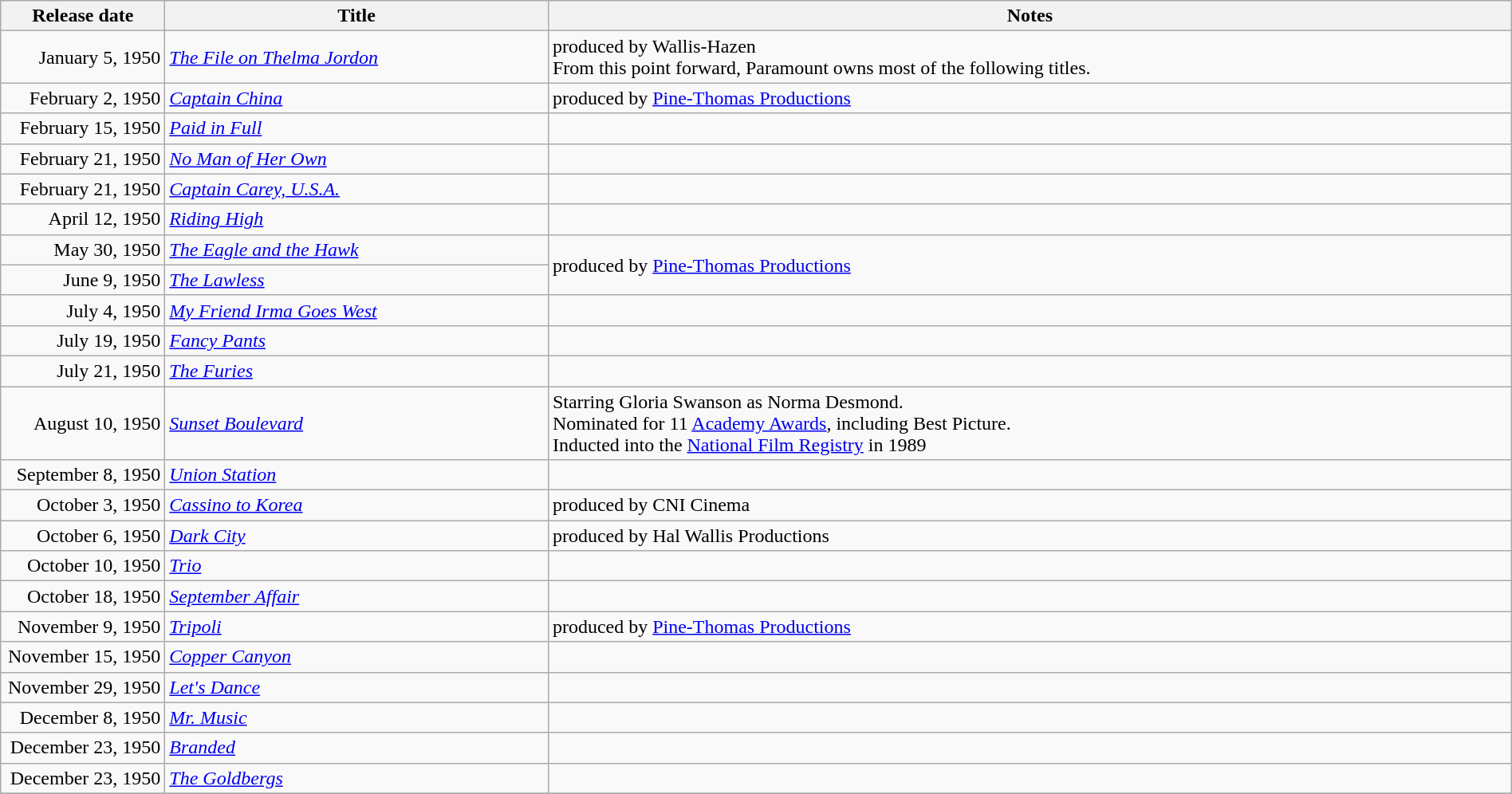<table class="wikitable sortable" style="width:100%;">
<tr>
<th scope="col" style="width:130px;">Release date</th>
<th>Title</th>
<th>Notes</th>
</tr>
<tr>
<td style="text-align:right;">January 5, 1950</td>
<td><em><a href='#'>The File on Thelma Jordon</a></em></td>
<td>produced by Wallis-Hazen <br> From this point forward, Paramount owns most of the following titles.</td>
</tr>
<tr>
<td style="text-align:right;">February 2, 1950</td>
<td><em><a href='#'>Captain China</a></em></td>
<td>produced by <a href='#'>Pine-Thomas Productions</a></td>
</tr>
<tr>
<td style="text-align:right;">February 15, 1950</td>
<td><em><a href='#'>Paid in Full</a></em></td>
<td></td>
</tr>
<tr>
<td style="text-align:right;">February 21, 1950</td>
<td><em><a href='#'>No Man of Her Own</a></em></td>
<td></td>
</tr>
<tr>
<td style="text-align:right;">February 21, 1950</td>
<td><em><a href='#'>Captain Carey, U.S.A.</a></em></td>
<td></td>
</tr>
<tr>
<td style="text-align:right;">April 12, 1950</td>
<td><em><a href='#'>Riding High</a></em></td>
<td></td>
</tr>
<tr>
<td style="text-align:right;">May 30, 1950</td>
<td><em><a href='#'>The Eagle and the Hawk</a></em></td>
<td rowspan="2">produced by <a href='#'>Pine-Thomas Productions</a></td>
</tr>
<tr>
<td style="text-align:right;">June 9, 1950</td>
<td><em><a href='#'>The Lawless</a></em></td>
</tr>
<tr>
<td style="text-align:right;">July 4, 1950</td>
<td><em><a href='#'>My Friend Irma Goes West</a></em></td>
<td></td>
</tr>
<tr>
<td style="text-align:right;">July 19, 1950</td>
<td><em><a href='#'>Fancy Pants</a></em></td>
<td></td>
</tr>
<tr>
<td style="text-align:right;">July 21, 1950</td>
<td><em><a href='#'>The Furies</a></em></td>
<td></td>
</tr>
<tr>
<td style="text-align:right;">August 10, 1950</td>
<td><em><a href='#'>Sunset Boulevard</a></em></td>
<td>Starring Gloria Swanson as Norma Desmond.<br>Nominated for 11 <a href='#'>Academy Awards</a>, including Best Picture.<br>Inducted into the <a href='#'>National Film Registry</a> in 1989</td>
</tr>
<tr>
<td style="text-align:right;">September 8, 1950</td>
<td><em><a href='#'>Union Station</a></em></td>
<td></td>
</tr>
<tr>
<td style="text-align:right;">October 3, 1950</td>
<td><em><a href='#'>Cassino to Korea</a></em></td>
<td>produced by CNI Cinema</td>
</tr>
<tr>
<td style="text-align:right;">October 6, 1950</td>
<td><em><a href='#'>Dark City</a></em></td>
<td>produced by Hal Wallis Productions</td>
</tr>
<tr>
<td style="text-align:right;">October 10, 1950</td>
<td><em><a href='#'>Trio</a></em></td>
<td></td>
</tr>
<tr>
<td style="text-align:right;">October 18, 1950</td>
<td><em><a href='#'>September Affair</a></em></td>
<td></td>
</tr>
<tr>
<td style="text-align:right;">November 9, 1950</td>
<td><em><a href='#'>Tripoli</a></em></td>
<td>produced by <a href='#'>Pine-Thomas Productions</a></td>
</tr>
<tr>
<td style="text-align:right;">November 15, 1950</td>
<td><em><a href='#'>Copper Canyon</a></em></td>
<td></td>
</tr>
<tr>
<td style="text-align:right;">November 29, 1950</td>
<td><em><a href='#'>Let's Dance</a></em></td>
<td></td>
</tr>
<tr>
<td style="text-align:right;">December 8, 1950</td>
<td><em><a href='#'>Mr. Music</a></em></td>
<td></td>
</tr>
<tr>
<td style="text-align:right;">December 23, 1950</td>
<td><em><a href='#'>Branded</a></em></td>
<td></td>
</tr>
<tr>
<td style="text-align:right;">December 23, 1950</td>
<td><em><a href='#'>The Goldbergs</a></em></td>
<td></td>
</tr>
<tr>
</tr>
</table>
